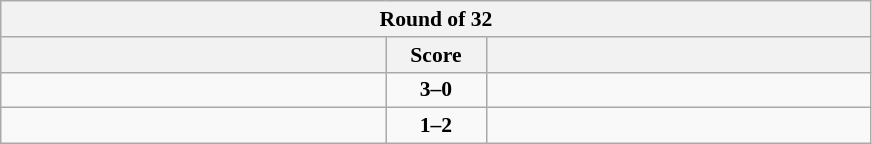<table class="wikitable" style="text-align: center; font-size:90% ">
<tr>
<th colspan=3>Round of 32</th>
</tr>
<tr>
<th align="right" width="250"></th>
<th width="60">Score</th>
<th align="left" width="250"></th>
</tr>
<tr>
<td align=left><strong></strong></td>
<td align=center><strong>3–0</strong></td>
<td align=left></td>
</tr>
<tr>
<td align=left></td>
<td align=center><strong>1–2</strong></td>
<td align=left><strong></strong></td>
</tr>
</table>
